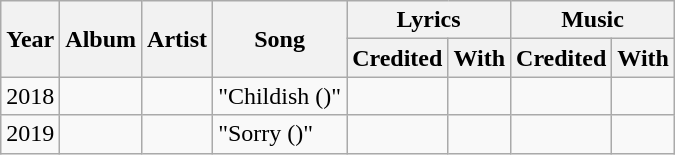<table class="wikitable">
<tr>
<th rowspan="2">Year</th>
<th rowspan="2">Album</th>
<th rowspan="2">Artist</th>
<th rowspan="2">Song</th>
<th colspan="2">Lyrics</th>
<th colspan="2">Music</th>
</tr>
<tr>
<th>Credited</th>
<th>With</th>
<th>Credited</th>
<th>With</th>
</tr>
<tr>
<td>2018</td>
<td></td>
<td></td>
<td>"Childish ()"</td>
<td></td>
<td></td>
<td></td>
<td></td>
</tr>
<tr>
<td>2019</td>
<td></td>
<td></td>
<td>"Sorry ()"</td>
<td></td>
<td></td>
<td></td>
<td></td>
</tr>
</table>
